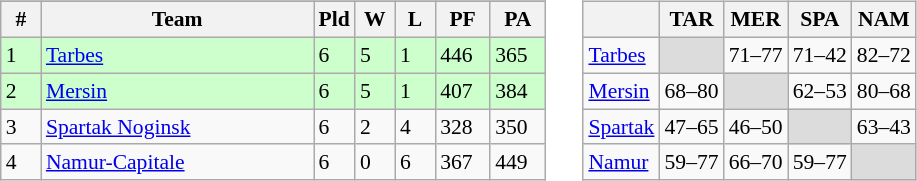<table style="font-size:90%" cellpadding="4">
<tr valign="top">
<td><br><table class=wikitable>
<tr align=center>
</tr>
<tr>
<th width=20>#</th>
<th width=175>Team</th>
<th width=20>Pld</th>
<th width=20>W</th>
<th width=20>L</th>
<th width=30>PF</th>
<th width=30>PA</th>
</tr>
<tr style="background:#cfc;">
<td>1</td>
<td align="left"> <a href='#'>Tarbes</a></td>
<td>6</td>
<td>5</td>
<td>1</td>
<td>446</td>
<td>365</td>
</tr>
<tr style="background:#cfc;">
<td>2</td>
<td align="left"> <a href='#'>Mersin</a></td>
<td>6</td>
<td>5</td>
<td>1</td>
<td>407</td>
<td>384</td>
</tr>
<tr>
<td>3</td>
<td align="left"> <a href='#'>Spartak Noginsk</a></td>
<td>6</td>
<td>2</td>
<td>4</td>
<td>328</td>
<td>350</td>
</tr>
<tr>
<td>4</td>
<td align="left"> <a href='#'>Namur-Capitale</a></td>
<td>6</td>
<td>0</td>
<td>6</td>
<td>367</td>
<td>449</td>
</tr>
</table>
</td>
<td><br><table class="wikitable">
<tr>
<th></th>
<th>TAR</th>
<th>MER</th>
<th>SPA</th>
<th>NAM</th>
</tr>
<tr>
<td><a href='#'>Tarbes</a></td>
<td bgcolor="#DCDCDC"></td>
<td>71–77</td>
<td>71–42</td>
<td>82–72</td>
</tr>
<tr>
<td><a href='#'>Mersin</a></td>
<td>68–80</td>
<td bgcolor="#DCDCDC"></td>
<td>62–53</td>
<td>80–68</td>
</tr>
<tr>
<td><a href='#'>Spartak</a></td>
<td>47–65</td>
<td>46–50</td>
<td bgcolor="#DCDCDC"></td>
<td>63–43</td>
</tr>
<tr>
<td><a href='#'>Namur</a></td>
<td>59–77</td>
<td>66–70</td>
<td>59–77</td>
<td bgcolor="#DCDCDC"></td>
</tr>
</table>
</td>
</tr>
</table>
